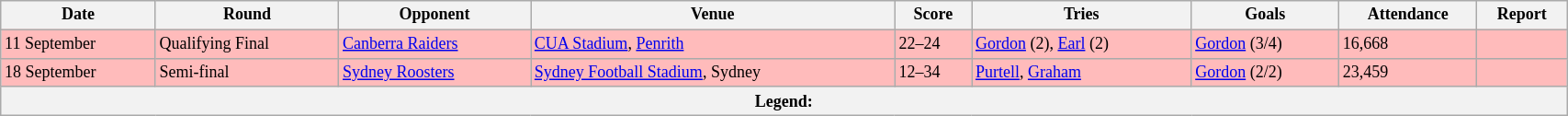<table class="wikitable"  style="font-size:75%; width:90%;">
<tr>
<th>Date</th>
<th>Round</th>
<th>Opponent</th>
<th>Venue</th>
<th>Score</th>
<th>Tries</th>
<th>Goals</th>
<th>Attendance</th>
<th>Report</th>
</tr>
<tr style="background:#fbb;">
<td>11 September</td>
<td>Qualifying Final</td>
<td> <a href='#'>Canberra Raiders</a></td>
<td><a href='#'>CUA Stadium</a>, <a href='#'>Penrith</a></td>
<td>22–24</td>
<td><a href='#'>Gordon</a> (2), <a href='#'>Earl</a> (2)</td>
<td><a href='#'>Gordon</a> (3/4)</td>
<td>16,668</td>
<td></td>
</tr>
<tr style="background:#fbb;">
<td>18 September</td>
<td>Semi-final</td>
<td> <a href='#'>Sydney Roosters</a></td>
<td><a href='#'>Sydney Football Stadium</a>, Sydney</td>
<td>12–34</td>
<td><a href='#'>Purtell</a>, <a href='#'>Graham</a></td>
<td><a href='#'>Gordon</a> (2/2)</td>
<td>23,459</td>
<td><br></td>
</tr>
<tr>
<th colspan="11"><strong>Legend</strong>:   </th>
</tr>
</table>
